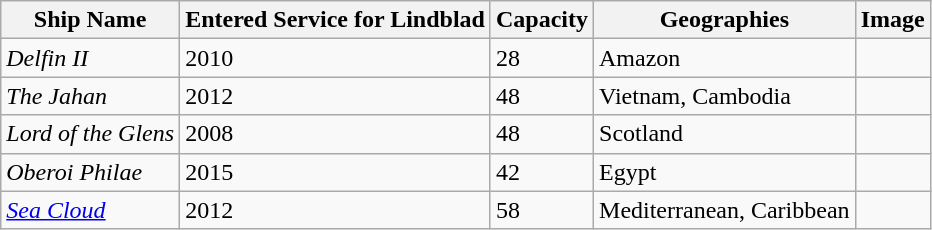<table class="wikitable">
<tr>
<th>Ship Name</th>
<th>Entered Service for Lindblad</th>
<th>Capacity</th>
<th>Geographies</th>
<th>Image</th>
</tr>
<tr>
<td><em>Delfin II</em></td>
<td>2010</td>
<td>28</td>
<td>Amazon</td>
<td></td>
</tr>
<tr>
<td><em>The Jahan</em></td>
<td>2012</td>
<td>48</td>
<td>Vietnam, Cambodia</td>
<td></td>
</tr>
<tr>
<td><em>Lord of the Glens</em></td>
<td>2008</td>
<td>48</td>
<td>Scotland</td>
<td><br></td>
</tr>
<tr>
<td><em>Oberoi Philae</em></td>
<td>2015</td>
<td>42</td>
<td>Egypt</td>
<td><br></td>
</tr>
<tr>
<td><em><a href='#'>Sea Cloud</a></em></td>
<td>2012</td>
<td>58</td>
<td>Mediterranean, Caribbean</td>
<td><br></td>
</tr>
</table>
